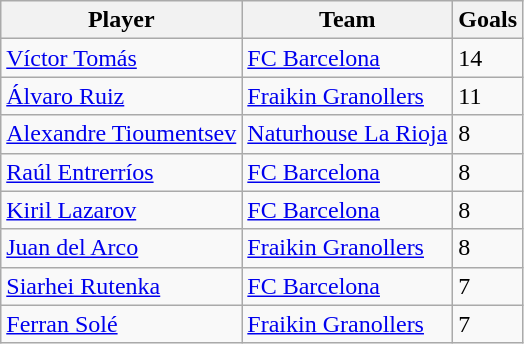<table class="wikitable">
<tr>
<th>Player</th>
<th>Team</th>
<th>Goals</th>
</tr>
<tr>
<td> <a href='#'>Víctor Tomás</a></td>
<td><a href='#'>FC Barcelona</a></td>
<td>14</td>
</tr>
<tr>
<td> <a href='#'>Álvaro Ruiz</a></td>
<td><a href='#'>Fraikin Granollers</a></td>
<td>11</td>
</tr>
<tr>
<td> <a href='#'>Alexandre Tioumentsev</a></td>
<td><a href='#'>Naturhouse La Rioja</a></td>
<td>8</td>
</tr>
<tr>
<td> <a href='#'>Raúl Entrerríos</a></td>
<td><a href='#'>FC Barcelona</a></td>
<td>8</td>
</tr>
<tr>
<td> <a href='#'>Kiril Lazarov</a></td>
<td><a href='#'>FC Barcelona</a></td>
<td>8</td>
</tr>
<tr>
<td> <a href='#'>Juan del Arco</a></td>
<td><a href='#'>Fraikin Granollers</a></td>
<td>8</td>
</tr>
<tr>
<td> <a href='#'>Siarhei Rutenka</a></td>
<td><a href='#'>FC Barcelona</a></td>
<td>7</td>
</tr>
<tr>
<td> <a href='#'>Ferran Solé</a></td>
<td><a href='#'>Fraikin Granollers</a></td>
<td>7</td>
</tr>
</table>
